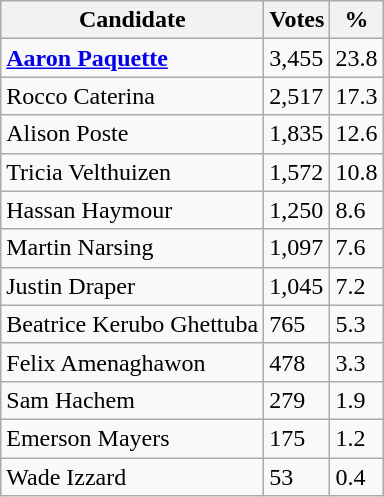<table class="wikitable" align="left">
<tr>
<th>Candidate</th>
<th>Votes</th>
<th>%</th>
</tr>
<tr>
<td><strong><a href='#'>Aaron Paquette</a></strong></td>
<td>3,455</td>
<td>23.8</td>
</tr>
<tr>
<td>Rocco Caterina</td>
<td>2,517</td>
<td>17.3</td>
</tr>
<tr>
<td>Alison Poste</td>
<td>1,835</td>
<td>12.6</td>
</tr>
<tr>
<td>Tricia Velthuizen</td>
<td>1,572</td>
<td>10.8</td>
</tr>
<tr>
<td>Hassan Haymour</td>
<td>1,250</td>
<td>8.6</td>
</tr>
<tr>
<td>Martin Narsing</td>
<td>1,097</td>
<td>7.6</td>
</tr>
<tr>
<td>Justin Draper</td>
<td>1,045</td>
<td>7.2</td>
</tr>
<tr>
<td>Beatrice Kerubo Ghettuba</td>
<td>765</td>
<td>5.3</td>
</tr>
<tr>
<td>Felix Amenaghawon</td>
<td>478</td>
<td>3.3</td>
</tr>
<tr>
<td>Sam Hachem</td>
<td>279</td>
<td>1.9</td>
</tr>
<tr>
<td>Emerson Mayers</td>
<td>175</td>
<td>1.2</td>
</tr>
<tr>
<td>Wade Izzard</td>
<td>53</td>
<td>0.4</td>
</tr>
</table>
